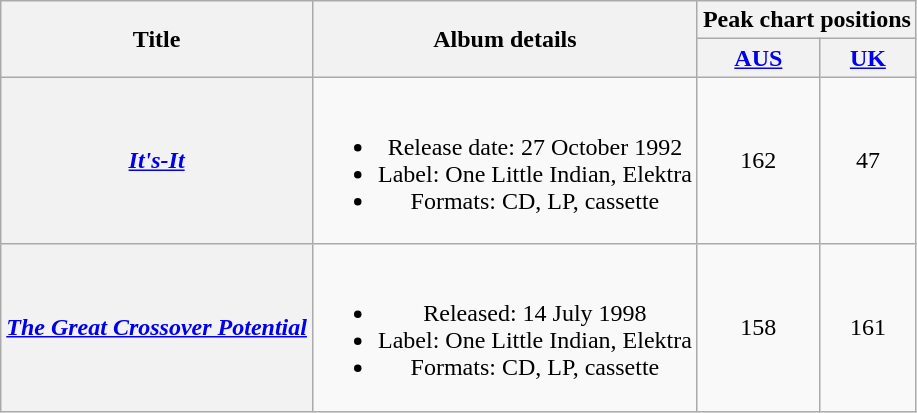<table class="wikitable plainrowheaders" style="text-align:center;" border="1">
<tr>
<th scope="col" rowspan="2">Title</th>
<th scope="col" rowspan="2">Album details</th>
<th scope="col" colspan="2">Peak chart positions</th>
</tr>
<tr>
<th scope="col"><a href='#'>AUS</a><br></th>
<th scope="col"><a href='#'>UK</a><br></th>
</tr>
<tr>
<th scope="row"><em><a href='#'>It's-It</a></em></th>
<td><br><ul><li>Release date: 27 October 1992</li><li>Label: One Little Indian, Elektra</li><li>Formats: CD, LP, cassette</li></ul></td>
<td>162</td>
<td>47</td>
</tr>
<tr>
<th scope="row"><em><a href='#'>The Great Crossover Potential</a></em></th>
<td><br><ul><li>Released: 14 July 1998</li><li>Label: One Little Indian, Elektra</li><li>Formats: CD, LP, cassette</li></ul></td>
<td>158</td>
<td>161</td>
</tr>
</table>
